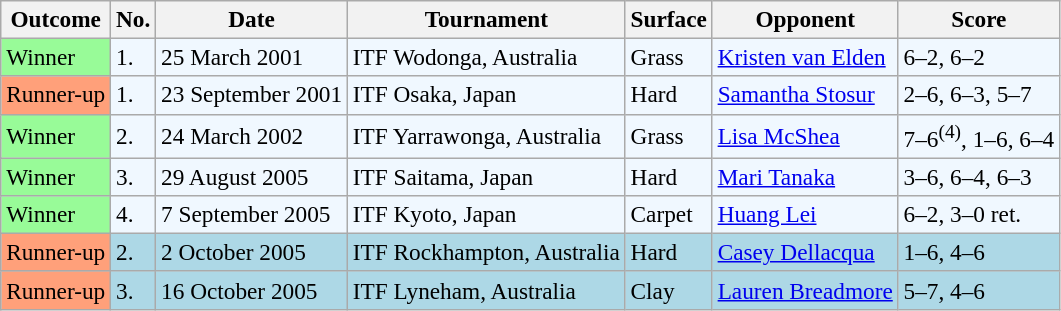<table class="sortable wikitable" style="font-size:97%;">
<tr>
<th>Outcome</th>
<th>No.</th>
<th>Date</th>
<th>Tournament</th>
<th>Surface</th>
<th>Opponent</th>
<th>Score</th>
</tr>
<tr style="background:#f0f8ff;">
<td style="background:#98fb98;">Winner</td>
<td>1.</td>
<td>25 March 2001</td>
<td>ITF Wodonga, Australia</td>
<td>Grass</td>
<td> <a href='#'>Kristen van Elden</a></td>
<td>6–2, 6–2</td>
</tr>
<tr style="background:#f0f8ff;">
<td style="background:#ffa07a;">Runner-up</td>
<td>1.</td>
<td>23 September 2001</td>
<td>ITF Osaka, Japan</td>
<td>Hard</td>
<td> <a href='#'>Samantha Stosur</a></td>
<td>2–6, 6–3, 5–7</td>
</tr>
<tr style="background:#f0f8ff;">
<td style="background:#98fb98;">Winner</td>
<td>2.</td>
<td>24 March 2002</td>
<td>ITF Yarrawonga, Australia</td>
<td>Grass</td>
<td> <a href='#'>Lisa McShea</a></td>
<td>7–6<sup>(4)</sup>, 1–6, 6–4</td>
</tr>
<tr style="background:#f0f8ff;">
<td style="background:#98fb98;">Winner</td>
<td>3.</td>
<td>29 August 2005</td>
<td>ITF Saitama, Japan</td>
<td>Hard</td>
<td> <a href='#'>Mari Tanaka</a></td>
<td>3–6, 6–4, 6–3</td>
</tr>
<tr style="background:#f0f8ff;">
<td style="background:#98fb98;">Winner</td>
<td>4.</td>
<td>7 September 2005</td>
<td>ITF Kyoto, Japan</td>
<td>Carpet</td>
<td> <a href='#'>Huang Lei</a></td>
<td>6–2, 3–0 ret.</td>
</tr>
<tr style="background:lightblue;">
<td style="background:#ffa07a;">Runner-up</td>
<td>2.</td>
<td>2 October 2005</td>
<td>ITF Rockhampton, Australia</td>
<td>Hard</td>
<td> <a href='#'>Casey Dellacqua</a></td>
<td>1–6, 4–6</td>
</tr>
<tr style="background:lightblue;">
<td style="background:#ffa07a;">Runner-up</td>
<td>3.</td>
<td>16 October 2005</td>
<td>ITF Lyneham, Australia</td>
<td>Clay</td>
<td> <a href='#'>Lauren Breadmore</a></td>
<td>5–7, 4–6</td>
</tr>
</table>
